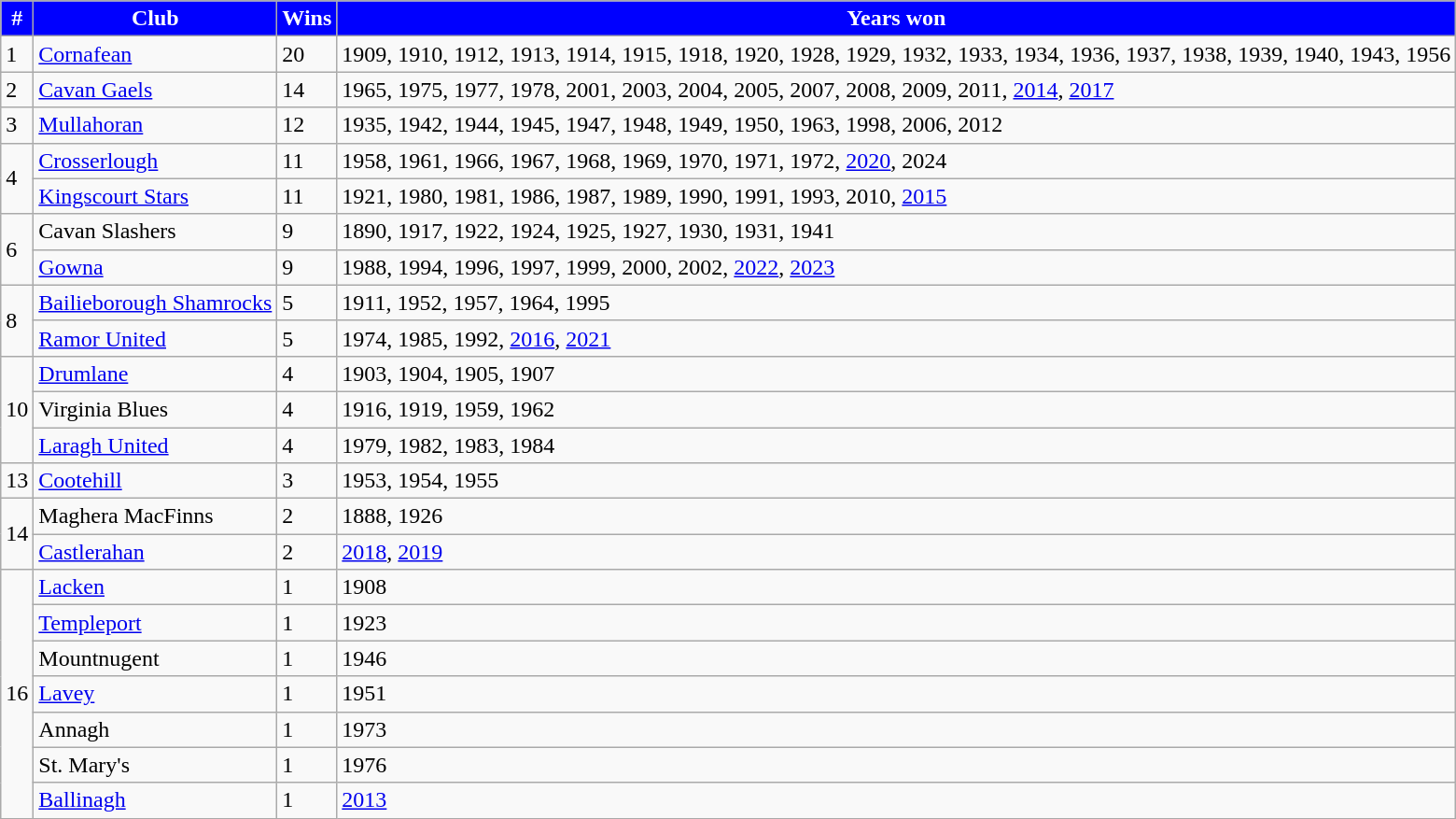<table class="wikitable">
<tr>
<th style="background:blue;color:white;">#</th>
<th style="background:blue;color:white;">Club</th>
<th style="background:blue;color:white;">Wins</th>
<th style="background:blue;color:white;">Years won</th>
</tr>
<tr>
<td>1</td>
<td><a href='#'>Cornafean</a></td>
<td>20</td>
<td>1909, 1910, 1912, 1913, 1914, 1915, 1918, 1920, 1928, 1929, 1932, 1933, 1934, 1936, 1937, 1938, 1939, 1940, 1943, 1956</td>
</tr>
<tr>
<td>2</td>
<td><a href='#'>Cavan Gaels</a></td>
<td>14</td>
<td>1965, 1975, 1977, 1978, 2001, 2003, 2004, 2005, 2007, 2008, 2009, 2011, <a href='#'>2014</a>, <a href='#'>2017</a></td>
</tr>
<tr>
<td>3</td>
<td><a href='#'>Mullahoran</a></td>
<td>12</td>
<td>1935, 1942, 1944, 1945, 1947, 1948, 1949, 1950, 1963, 1998, 2006, 2012</td>
</tr>
<tr>
<td rowspan=2>4</td>
<td><a href='#'>Crosserlough</a></td>
<td>11</td>
<td>1958, 1961, 1966, 1967, 1968, 1969, 1970, 1971, 1972, <a href='#'>2020</a>, 2024</td>
</tr>
<tr>
<td><a href='#'>Kingscourt Stars</a></td>
<td>11</td>
<td>1921, 1980, 1981, 1986, 1987, 1989, 1990, 1991, 1993, 2010, <a href='#'>2015</a></td>
</tr>
<tr>
<td rowspan=2>6</td>
<td>Cavan Slashers</td>
<td>9</td>
<td>1890, 1917, 1922, 1924, 1925, 1927, 1930, 1931, 1941</td>
</tr>
<tr>
<td><a href='#'>Gowna</a></td>
<td>9</td>
<td>1988, 1994, 1996, 1997, 1999, 2000, 2002, <a href='#'>2022</a>, <a href='#'>2023</a></td>
</tr>
<tr>
<td rowspan=2>8</td>
<td><a href='#'>Bailieborough Shamrocks</a></td>
<td>5</td>
<td>1911, 1952, 1957, 1964, 1995</td>
</tr>
<tr>
<td><a href='#'>Ramor United</a></td>
<td>5</td>
<td>1974, 1985, 1992, <a href='#'>2016</a>, <a href='#'>2021</a></td>
</tr>
<tr>
<td rowspan=3>10</td>
<td><a href='#'>Drumlane</a></td>
<td>4</td>
<td>1903, 1904, 1905, 1907</td>
</tr>
<tr>
<td>Virginia Blues</td>
<td>4</td>
<td>1916, 1919, 1959, 1962</td>
</tr>
<tr>
<td><a href='#'>Laragh United</a></td>
<td>4</td>
<td>1979, 1982, 1983, 1984</td>
</tr>
<tr>
<td>13</td>
<td><a href='#'>Cootehill</a></td>
<td>3</td>
<td>1953, 1954, 1955</td>
</tr>
<tr>
<td rowspan=2>14</td>
<td>Maghera MacFinns</td>
<td>2</td>
<td>1888, 1926</td>
</tr>
<tr>
<td><a href='#'>Castlerahan</a></td>
<td>2</td>
<td><a href='#'>2018</a>, <a href='#'>2019</a></td>
</tr>
<tr>
<td rowspan=7>16</td>
<td><a href='#'>Lacken</a></td>
<td>1</td>
<td>1908</td>
</tr>
<tr>
<td><a href='#'>Templeport</a></td>
<td>1</td>
<td>1923</td>
</tr>
<tr>
<td>Mountnugent</td>
<td>1</td>
<td>1946</td>
</tr>
<tr>
<td><a href='#'>Lavey</a></td>
<td>1</td>
<td>1951</td>
</tr>
<tr>
<td>Annagh</td>
<td>1</td>
<td>1973</td>
</tr>
<tr>
<td>St. Mary's</td>
<td>1</td>
<td>1976</td>
</tr>
<tr>
<td><a href='#'>Ballinagh</a></td>
<td>1</td>
<td><a href='#'>2013</a></td>
</tr>
</table>
